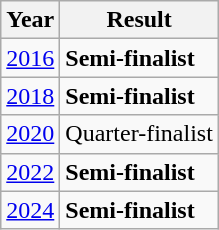<table class="wikitable">
<tr>
<th>Year</th>
<th>Result</th>
</tr>
<tr>
<td><a href='#'>2016</a></td>
<td><strong> Semi-finalist</strong></td>
</tr>
<tr>
<td><a href='#'>2018</a></td>
<td><strong> Semi-finalist</strong></td>
</tr>
<tr>
<td><a href='#'>2020</a></td>
<td>Quarter-finalist</td>
</tr>
<tr>
<td><a href='#'>2022</a></td>
<td><strong> Semi-finalist</strong></td>
</tr>
<tr>
<td><a href='#'>2024</a></td>
<td><strong> Semi-finalist</strong></td>
</tr>
</table>
